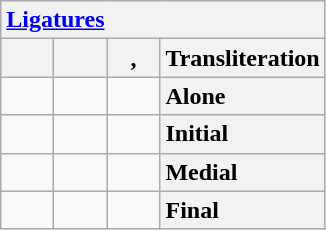<table class="wikitable" style="text-align: center; display: inline-table;">
<tr>
<th colspan="4" style="text-align: left"><a href='#'>Ligatures</a></th>
</tr>
<tr>
<th style="min-width: 1.75em"></th>
<th style="min-width: 1.75em"></th>
<th style="min-width: 1.75em">, </th>
<th style="text-align: left">Transliteration</th>
</tr>
<tr>
<td></td>
<td></td>
<td></td>
<th style="text-align: left">Alone</th>
</tr>
<tr>
<td></td>
<td></td>
<td></td>
<th style="text-align: left">Initial</th>
</tr>
<tr>
<td></td>
<td></td>
<td></td>
<th style="text-align: left">Medial</th>
</tr>
<tr>
<td></td>
<td></td>
<td></td>
<th style="text-align: left">Final</th>
</tr>
</table>
